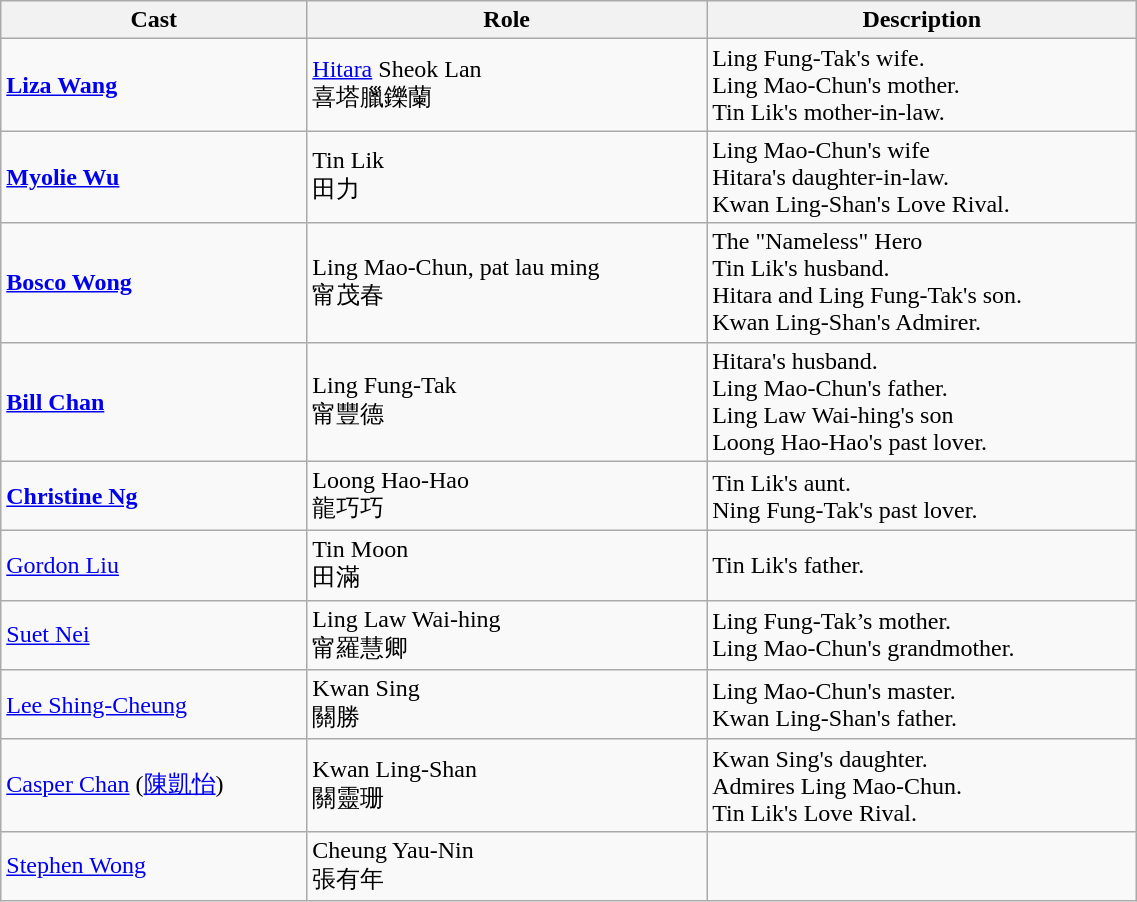<table class="wikitable" width="60%">
<tr>
<th>Cast</th>
<th>Role</th>
<th>Description</th>
</tr>
<tr>
<td><strong><a href='#'>Liza Wang</a></strong></td>
<td><a href='#'>Hitara</a> Sheok Lan <br> 喜塔臘鑠蘭</td>
<td>Ling Fung-Tak's wife. <br> Ling Mao-Chun's mother. <br> Tin Lik's mother-in-law.</td>
</tr>
<tr>
<td><strong><a href='#'>Myolie Wu</a></strong></td>
<td>Tin Lik <br> 田力</td>
<td>Ling Mao-Chun's wife<br>Hitara's daughter-in-law.<br> Kwan Ling-Shan's Love Rival.</td>
</tr>
<tr>
<td><strong><a href='#'>Bosco Wong</a></strong></td>
<td>Ling Mao-Chun, pat lau ming <br> 甯茂春</td>
<td>The "Nameless" Hero <br> Tin Lik's husband. <br> Hitara and Ling Fung-Tak's son. <br> Kwan Ling-Shan's Admirer.</td>
</tr>
<tr>
<td><strong><a href='#'>Bill Chan</a></strong></td>
<td>Ling Fung-Tak <br> 甯豐德</td>
<td>Hitara's husband. <br> Ling Mao-Chun's father.<br>Ling Law Wai-hing's son<br> Loong Hao-Hao's past lover.</td>
</tr>
<tr>
<td><strong><a href='#'>Christine Ng</a></strong></td>
<td>Loong Hao-Hao <br> 龍巧巧</td>
<td>Tin Lik's aunt. <br> Ning Fung-Tak's past lover.</td>
</tr>
<tr>
<td><a href='#'>Gordon Liu</a></td>
<td>Tin Moon <br> 田滿</td>
<td>Tin Lik's father.</td>
</tr>
<tr>
<td><a href='#'>Suet Nei</a></td>
<td>Ling Law Wai-hing<br> 甯羅慧卿</td>
<td>Ling Fung-Tak’s mother.<br>Ling Mao-Chun's grandmother.</td>
</tr>
<tr>
<td><a href='#'>Lee Shing-Cheung</a></td>
<td>Kwan Sing <br> 關勝</td>
<td>Ling Mao-Chun's master. <br> Kwan Ling-Shan's father.</td>
</tr>
<tr>
<td><a href='#'>Casper Chan</a> (<a href='#'>陳凱怡</a>)</td>
<td>Kwan Ling-Shan <br> 關靈珊</td>
<td>Kwan Sing's daughter. <br> Admires Ling Mao-Chun. <br> Tin Lik's Love Rival.</td>
</tr>
<tr>
<td><a href='#'>Stephen Wong</a></td>
<td>Cheung Yau-Nin <br> 張有年</td>
<td></td>
</tr>
</table>
